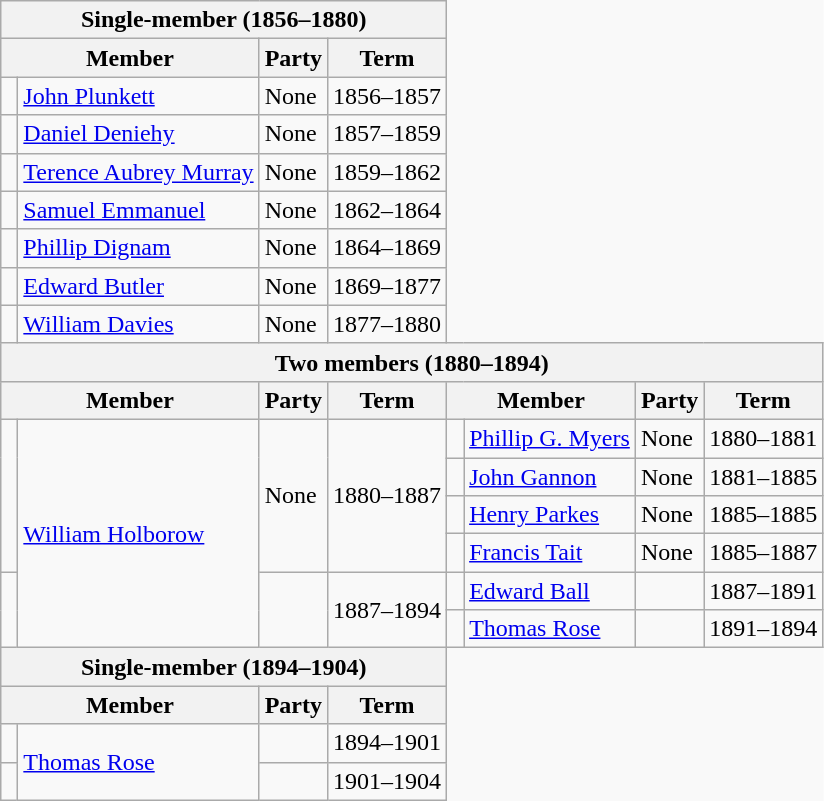<table class="wikitable" style='border-style: none none none none;'>
<tr>
<th colspan="4">Single-member (1856–1880)</th>
</tr>
<tr>
<th colspan="2">Member</th>
<th>Party</th>
<th>Term</th>
</tr>
<tr style="background: #f9f9f9">
<td> </td>
<td><a href='#'>John Plunkett</a></td>
<td>None</td>
<td>1856–1857</td>
</tr>
<tr style="background: #f9f9f9">
<td> </td>
<td><a href='#'>Daniel Deniehy</a></td>
<td>None</td>
<td>1857–1859</td>
</tr>
<tr style="background: #f9f9f9">
<td> </td>
<td><a href='#'>Terence Aubrey Murray</a></td>
<td>None</td>
<td>1859–1862</td>
</tr>
<tr style="background: #f9f9f9">
<td> </td>
<td><a href='#'>Samuel Emmanuel</a></td>
<td>None</td>
<td>1862–1864</td>
</tr>
<tr style="background: #f9f9f9">
<td> </td>
<td><a href='#'>Phillip Dignam</a></td>
<td>None</td>
<td>1864–1869</td>
</tr>
<tr style="background: #f9f9f9">
<td> </td>
<td><a href='#'>Edward Butler</a></td>
<td>None</td>
<td>1869–1877</td>
</tr>
<tr style="background: #f9f9f9">
<td> </td>
<td><a href='#'>William Davies</a></td>
<td>None</td>
<td>1877–1880</td>
</tr>
<tr>
<th colspan="8">Two members (1880–1894)</th>
</tr>
<tr>
<th colspan="2">Member</th>
<th>Party</th>
<th>Term</th>
<th colspan="2">Member</th>
<th>Party</th>
<th>Term</th>
</tr>
<tr style="background: #f9f9f9">
<td rowspan="4" > </td>
<td rowspan="6"><a href='#'>William Holborow</a></td>
<td rowspan="4">None</td>
<td rowspan="4">1880–1887</td>
<td> </td>
<td><a href='#'>Phillip G. Myers</a></td>
<td>None</td>
<td>1880–1881</td>
</tr>
<tr style="background: #f9f9f9">
<td> </td>
<td><a href='#'>John Gannon</a></td>
<td>None</td>
<td>1881–1885</td>
</tr>
<tr style="background: #f9f9f9">
<td> </td>
<td><a href='#'>Henry Parkes</a></td>
<td>None</td>
<td>1885–1885</td>
</tr>
<tr style="background: #f9f9f9">
<td> </td>
<td><a href='#'>Francis Tait</a></td>
<td>None</td>
<td>1885–1887</td>
</tr>
<tr style="background: #f9f9f9">
<td rowspan="2" > </td>
<td rowspan="2"></td>
<td rowspan="2">1887–1894</td>
<td> </td>
<td><a href='#'>Edward Ball</a></td>
<td></td>
<td>1887–1891</td>
</tr>
<tr style="background: #f9f9f9">
<td> </td>
<td><a href='#'>Thomas Rose</a></td>
<td></td>
<td>1891–1894</td>
</tr>
<tr>
<th colspan="4">Single-member (1894–1904)</th>
</tr>
<tr>
<th colspan="2">Member</th>
<th>Party</th>
<th>Term</th>
</tr>
<tr style="background: #f9f9f9">
<td> </td>
<td rowspan="2"><a href='#'>Thomas Rose</a></td>
<td></td>
<td>1894–1901</td>
</tr>
<tr style="background: #f9f9f9">
<td> </td>
<td></td>
<td>1901–1904</td>
</tr>
</table>
